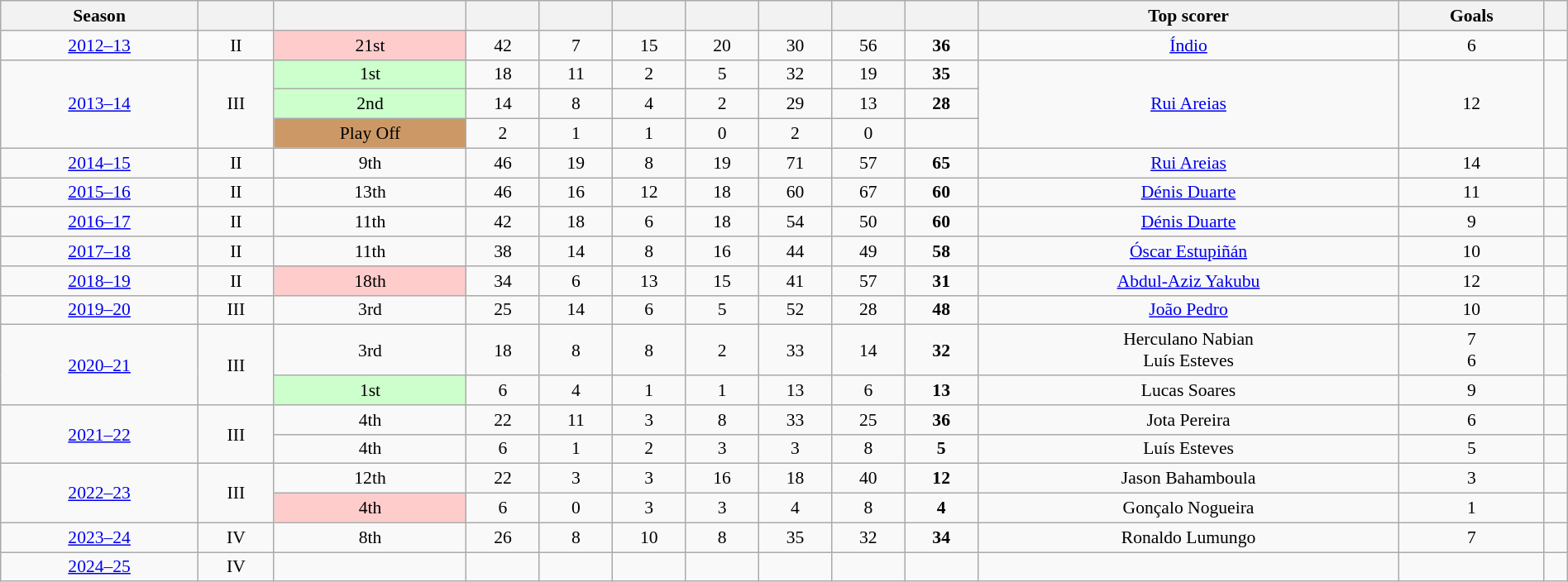<table class="wikitable" width="100%" style="text-align:center; font-size:90%">
<tr>
<th>Season</th>
<th></th>
<th></th>
<th></th>
<th></th>
<th></th>
<th></th>
<th></th>
<th></th>
<th></th>
<th>Top scorer</th>
<th>Goals</th>
<th></th>
</tr>
<tr>
<td><a href='#'>2012–13</a></td>
<td>II</td>
<td style="background:#fcc;">21st</td>
<td>42</td>
<td>7</td>
<td>15</td>
<td>20</td>
<td>30</td>
<td>56</td>
<td><strong>36</strong></td>
<td> <a href='#'>Índio</a></td>
<td>6</td>
<td></td>
</tr>
<tr>
<td rowspan="3"><a href='#'>2013–14</a></td>
<td rowspan="3">III</td>
<td style="background:#CCFFCC">1st</td>
<td>18</td>
<td>11</td>
<td>2</td>
<td>5</td>
<td>32</td>
<td>19</td>
<td><strong>35</strong></td>
<td rowspan="3"> <a href='#'>Rui Areias</a></td>
<td rowspan="3">12</td>
<td rowspan="3"></td>
</tr>
<tr>
<td style="background:#CCFFCC">2nd</td>
<td>14</td>
<td>8</td>
<td>4</td>
<td>2</td>
<td>29</td>
<td>13</td>
<td><strong>28</strong></td>
</tr>
<tr>
<td style="background:#cc9966">Play Off</td>
<td>2</td>
<td>1</td>
<td>1</td>
<td>0</td>
<td>2</td>
<td>0</td>
</tr>
<tr>
<td><a href='#'>2014–15</a></td>
<td>II</td>
<td>9th</td>
<td>46</td>
<td>19</td>
<td>8</td>
<td>19</td>
<td>71</td>
<td>57</td>
<td><strong>65</strong></td>
<td> <a href='#'>Rui Areias</a></td>
<td>14</td>
<td></td>
</tr>
<tr>
<td><a href='#'>2015–16</a></td>
<td>II</td>
<td>13th</td>
<td>46</td>
<td>16</td>
<td>12</td>
<td>18</td>
<td>60</td>
<td>67</td>
<td><strong>60</strong></td>
<td> <a href='#'>Dénis Duarte</a></td>
<td>11</td>
<td></td>
</tr>
<tr>
<td><a href='#'>2016–17</a></td>
<td>II</td>
<td>11th</td>
<td>42</td>
<td>18</td>
<td>6</td>
<td>18</td>
<td>54</td>
<td>50</td>
<td><strong>60</strong></td>
<td> <a href='#'>Dénis Duarte</a></td>
<td>9</td>
<td></td>
</tr>
<tr>
<td><a href='#'>2017–18</a></td>
<td>II</td>
<td>11th</td>
<td>38</td>
<td>14</td>
<td>8</td>
<td>16</td>
<td>44</td>
<td>49</td>
<td><strong>58</strong></td>
<td> <a href='#'>Óscar Estupiñán</a></td>
<td>10</td>
<td></td>
</tr>
<tr>
<td><a href='#'>2018–19</a></td>
<td>II</td>
<td style="background:#fcc;">18th</td>
<td>34</td>
<td>6</td>
<td>13</td>
<td>15</td>
<td>41</td>
<td>57</td>
<td><strong>31</strong></td>
<td> <a href='#'>Abdul-Aziz Yakubu</a></td>
<td>12</td>
<td></td>
</tr>
<tr>
<td><a href='#'>2019–20</a></td>
<td>III</td>
<td>3rd</td>
<td>25</td>
<td>14</td>
<td>6</td>
<td>5</td>
<td>52</td>
<td>28</td>
<td><strong>48</strong></td>
<td> <a href='#'>João Pedro</a></td>
<td>10</td>
<td></td>
</tr>
<tr>
<td rowspan="2"><a href='#'>2020–21</a></td>
<td rowspan="2">III</td>
<td>3rd</td>
<td>18</td>
<td>8</td>
<td>8</td>
<td>2</td>
<td>33</td>
<td>14</td>
<td><strong>32</strong></td>
<td> Herculano Nabian<br> Luís Esteves</td>
<td>7<br>6</td>
<td></td>
</tr>
<tr>
<td style="background:#CCFFCC">1st</td>
<td>6</td>
<td>4</td>
<td>1</td>
<td>1</td>
<td>13</td>
<td>6</td>
<td><strong>13</strong></td>
<td> Lucas Soares</td>
<td>9</td>
<td></td>
</tr>
<tr>
<td rowspan="2"><a href='#'>2021–22</a></td>
<td rowspan="2">III</td>
<td>4th</td>
<td>22</td>
<td>11</td>
<td>3</td>
<td>8</td>
<td>33</td>
<td>25</td>
<td><strong>36</strong></td>
<td> Jota Pereira</td>
<td>6</td>
<td></td>
</tr>
<tr>
<td>4th</td>
<td>6</td>
<td>1</td>
<td>2</td>
<td>3</td>
<td>3</td>
<td>8</td>
<td><strong>5</strong></td>
<td> Luís Esteves</td>
<td>5</td>
<td></td>
</tr>
<tr>
<td rowspan="2"><a href='#'>2022–23</a></td>
<td rowspan="2">III</td>
<td>12th</td>
<td>22</td>
<td>3</td>
<td>3</td>
<td>16</td>
<td>18</td>
<td>40</td>
<td><strong>12</strong></td>
<td> Jason Bahamboula</td>
<td>3</td>
<td></td>
</tr>
<tr>
<td style="background:#fcc;">4th</td>
<td>6</td>
<td>0</td>
<td>3</td>
<td>3</td>
<td>4</td>
<td>8</td>
<td><strong>4</strong></td>
<td> Gonçalo Nogueira</td>
<td>1</td>
<td></td>
</tr>
<tr>
<td><a href='#'>2023–24</a></td>
<td>IV</td>
<td>8th</td>
<td>26</td>
<td>8</td>
<td>10</td>
<td>8</td>
<td>35</td>
<td>32</td>
<td><strong>34</strong></td>
<td> Ronaldo Lumungo</td>
<td>7</td>
<td></td>
</tr>
<tr>
<td><a href='#'>2024–25</a></td>
<td>IV</td>
<td></td>
<td></td>
<td></td>
<td></td>
<td></td>
<td></td>
<td></td>
<td></td>
<td></td>
<td></td>
<td></td>
</tr>
</table>
